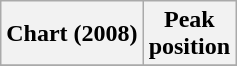<table class="wikitable plainrowheaders" style="text-align:center">
<tr>
<th scope="col">Chart (2008)</th>
<th scope="col">Peak<br>position</th>
</tr>
<tr>
</tr>
</table>
